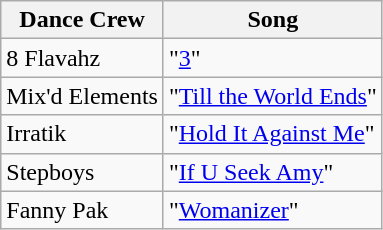<table class="wikitable">
<tr>
<th>Dance Crew</th>
<th>Song</th>
</tr>
<tr>
<td>8 Flavahz</td>
<td>"<a href='#'>3</a>"</td>
</tr>
<tr>
<td>Mix'd Elements</td>
<td>"<a href='#'>Till the World Ends</a>"</td>
</tr>
<tr>
<td>Irratik</td>
<td>"<a href='#'>Hold It Against Me</a>"</td>
</tr>
<tr>
<td>Stepboys</td>
<td>"<a href='#'>If U Seek Amy</a>"</td>
</tr>
<tr>
<td>Fanny Pak</td>
<td>"<a href='#'>Womanizer</a>"</td>
</tr>
</table>
